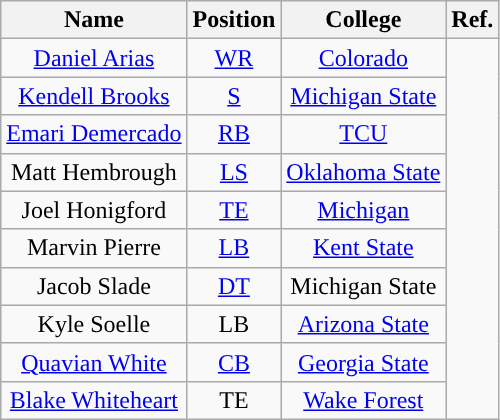<table class="wikitable" style="text-align:center">
<tr>
<th>Name</th>
<th>Position</th>
<th>College</th>
<th>Ref.</th>
</tr>
<tr>
<td><a href='#'>Daniel Arias</a></td>
<td><a href='#'>WR</a></td>
<td><a href='#'>Colorado</a></td>
<td rowspan="10"></td>
</tr>
<tr>
<td><a href='#'>Kendell Brooks</a></td>
<td><a href='#'>S</a></td>
<td><a href='#'>Michigan State</a></td>
</tr>
<tr>
<td><a href='#'>Emari Demercado</a></td>
<td><a href='#'>RB</a></td>
<td><a href='#'>TCU</a></td>
</tr>
<tr>
<td>Matt Hembrough</td>
<td><a href='#'>LS</a></td>
<td><a href='#'>Oklahoma State</a></td>
</tr>
<tr>
<td>Joel Honigford</td>
<td><a href='#'>TE</a></td>
<td><a href='#'>Michigan</a></td>
</tr>
<tr>
<td>Marvin Pierre</td>
<td><a href='#'>LB</a></td>
<td><a href='#'>Kent State</a></td>
</tr>
<tr>
<td>Jacob Slade</td>
<td><a href='#'>DT</a></td>
<td>Michigan State</td>
</tr>
<tr>
<td>Kyle Soelle</td>
<td>LB</td>
<td><a href='#'>Arizona State</a></td>
</tr>
<tr>
<td><a href='#'>Quavian White</a></td>
<td><a href='#'>CB</a></td>
<td><a href='#'>Georgia State</a></td>
</tr>
<tr>
<td><a href='#'>Blake Whiteheart</a></td>
<td>TE</td>
<td><a href='#'>Wake Forest</a></td>
</tr>
</table>
